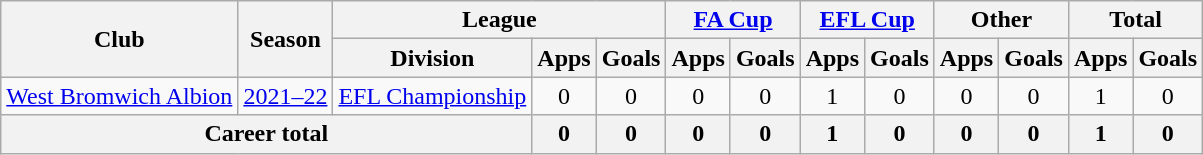<table class="wikitable" style="text-align:center">
<tr>
<th rowspan="2">Club</th>
<th rowspan="2">Season</th>
<th colspan="3">League</th>
<th colspan="2"><a href='#'>FA Cup</a></th>
<th colspan="2"><a href='#'>EFL Cup</a></th>
<th colspan="2">Other</th>
<th colspan="2">Total</th>
</tr>
<tr>
<th>Division</th>
<th>Apps</th>
<th>Goals</th>
<th>Apps</th>
<th>Goals</th>
<th>Apps</th>
<th>Goals</th>
<th>Apps</th>
<th>Goals</th>
<th>Apps</th>
<th>Goals</th>
</tr>
<tr>
<td><a href='#'>West Bromwich Albion</a></td>
<td><a href='#'>2021–22</a></td>
<td><a href='#'>EFL Championship</a></td>
<td>0</td>
<td>0</td>
<td>0</td>
<td>0</td>
<td>1</td>
<td>0</td>
<td>0</td>
<td>0</td>
<td>1</td>
<td>0</td>
</tr>
<tr>
<th colspan="3">Career total</th>
<th>0</th>
<th>0</th>
<th>0</th>
<th>0</th>
<th>1</th>
<th>0</th>
<th>0</th>
<th>0</th>
<th>1</th>
<th>0</th>
</tr>
</table>
